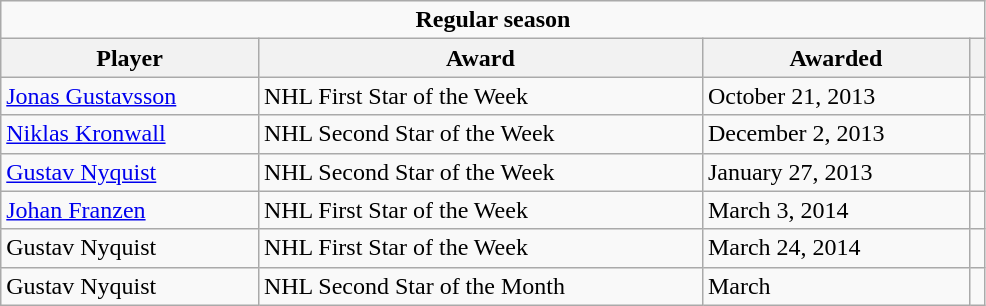<table class="wikitable" style="width:52%;">
<tr>
<td colspan="10" style="text-align:center;"><strong>Regular season</strong></td>
</tr>
<tr>
<th>Player</th>
<th>Award</th>
<th>Awarded</th>
<th></th>
</tr>
<tr>
<td><a href='#'>Jonas Gustavsson</a></td>
<td>NHL First Star of the Week</td>
<td>October 21, 2013</td>
<td></td>
</tr>
<tr>
<td><a href='#'>Niklas Kronwall</a></td>
<td>NHL Second Star of the Week</td>
<td>December 2, 2013</td>
<td></td>
</tr>
<tr>
<td><a href='#'>Gustav Nyquist</a></td>
<td>NHL Second Star of the Week</td>
<td>January 27, 2013</td>
<td></td>
</tr>
<tr>
<td><a href='#'>Johan Franzen</a></td>
<td>NHL First Star of the Week</td>
<td>March 3, 2014</td>
<td></td>
</tr>
<tr>
<td>Gustav Nyquist</td>
<td>NHL First Star of the Week</td>
<td>March 24, 2014</td>
<td></td>
</tr>
<tr>
<td>Gustav Nyquist</td>
<td>NHL Second Star of the Month</td>
<td>March</td>
<td></td>
</tr>
</table>
